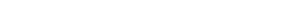<table style="width:22%; text-align:center;">
<tr style="color:white;">
<td style="background:"><strong>2</strong></td>
<td style="background:"><strong>2</strong></td>
<td style="background:"><strong>4</strong></td>
</tr>
</table>
